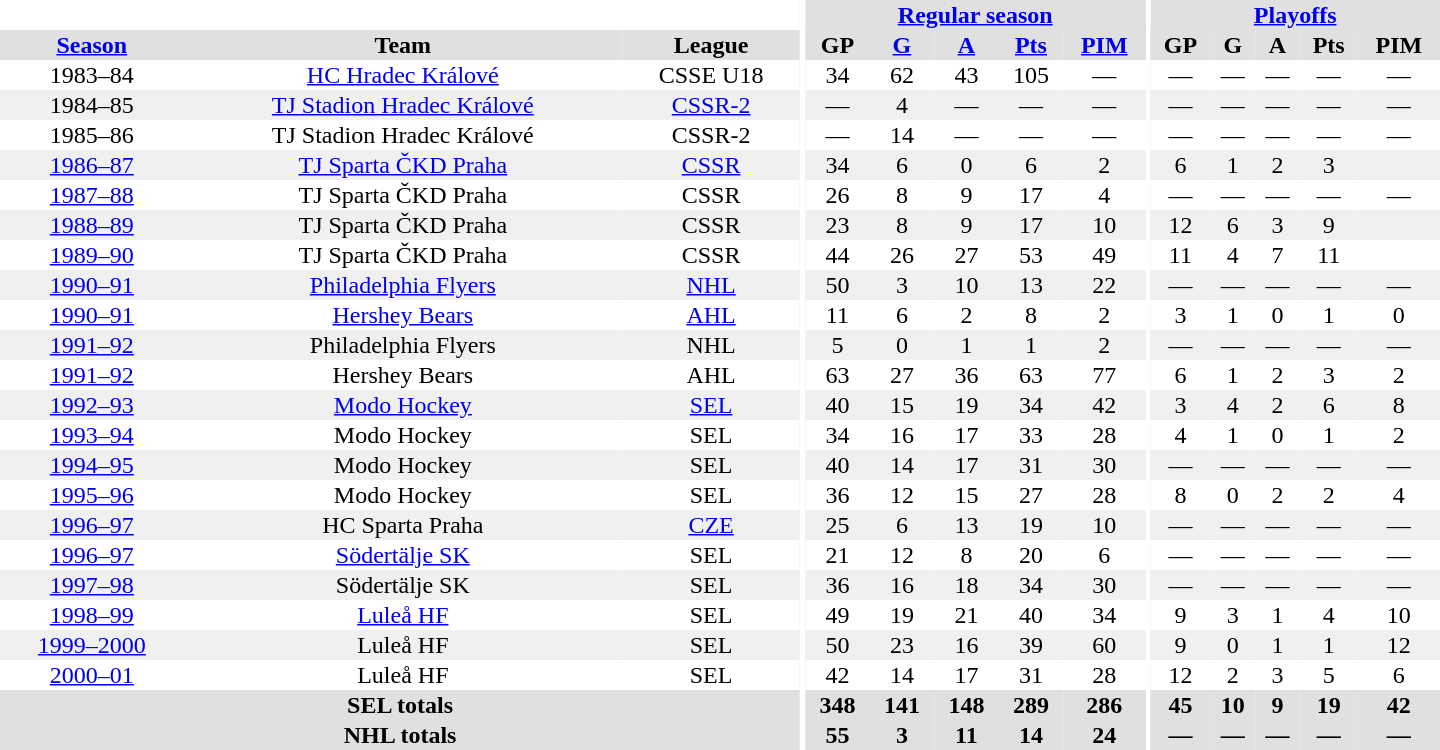<table border="0" cellpadding="1" cellspacing="0" style="text-align:center; width:60em">
<tr bgcolor="#e0e0e0">
<th colspan="3" bgcolor="#ffffff"></th>
<th rowspan="100" bgcolor="#ffffff"></th>
<th colspan="5"><a href='#'>Regular season</a></th>
<th rowspan="100" bgcolor="#ffffff"></th>
<th colspan="5"><a href='#'>Playoffs</a></th>
</tr>
<tr bgcolor="#e0e0e0">
<th><a href='#'>Season</a></th>
<th>Team</th>
<th>League</th>
<th>GP</th>
<th><a href='#'>G</a></th>
<th><a href='#'>A</a></th>
<th><a href='#'>Pts</a></th>
<th><a href='#'>PIM</a></th>
<th>GP</th>
<th>G</th>
<th>A</th>
<th>Pts</th>
<th>PIM</th>
</tr>
<tr>
<td>1983–84</td>
<td><a href='#'>HC Hradec Králové</a></td>
<td>CSSE U18</td>
<td>34</td>
<td>62</td>
<td>43</td>
<td>105</td>
<td>—</td>
<td>—</td>
<td>—</td>
<td>—</td>
<td>—</td>
<td>—</td>
</tr>
<tr bgcolor="#f0f0f0">
<td>1984–85</td>
<td><a href='#'>TJ Stadion Hradec Králové</a></td>
<td><a href='#'>CSSR-2</a></td>
<td>—</td>
<td>4</td>
<td>—</td>
<td>—</td>
<td>—</td>
<td>—</td>
<td>—</td>
<td>—</td>
<td>—</td>
<td>—</td>
</tr>
<tr>
<td>1985–86</td>
<td>TJ Stadion Hradec Králové</td>
<td>CSSR-2</td>
<td>—</td>
<td>14</td>
<td>—</td>
<td>—</td>
<td>—</td>
<td>—</td>
<td>—</td>
<td>—</td>
<td>—</td>
<td>—</td>
</tr>
<tr bgcolor="#f0f0f0">
<td><a href='#'>1986–87</a></td>
<td><a href='#'>TJ Sparta ČKD Praha</a></td>
<td><a href='#'>CSSR</a></td>
<td>34</td>
<td>6</td>
<td>0</td>
<td>6</td>
<td>2</td>
<td>6</td>
<td>1</td>
<td>2</td>
<td>3</td>
<td></td>
</tr>
<tr>
<td><a href='#'>1987–88</a></td>
<td>TJ Sparta ČKD Praha</td>
<td>CSSR</td>
<td>26</td>
<td>8</td>
<td>9</td>
<td>17</td>
<td>4</td>
<td>—</td>
<td>—</td>
<td>—</td>
<td>—</td>
<td>—</td>
</tr>
<tr bgcolor="#f0f0f0">
<td><a href='#'>1988–89</a></td>
<td>TJ Sparta ČKD Praha</td>
<td>CSSR</td>
<td>23</td>
<td>8</td>
<td>9</td>
<td>17</td>
<td>10</td>
<td>12</td>
<td>6</td>
<td>3</td>
<td>9</td>
<td></td>
</tr>
<tr>
<td><a href='#'>1989–90</a></td>
<td>TJ Sparta ČKD Praha</td>
<td>CSSR</td>
<td>44</td>
<td>26</td>
<td>27</td>
<td>53</td>
<td>49</td>
<td>11</td>
<td>4</td>
<td>7</td>
<td>11</td>
<td></td>
</tr>
<tr bgcolor="#f0f0f0">
<td><a href='#'>1990–91</a></td>
<td><a href='#'>Philadelphia Flyers</a></td>
<td><a href='#'>NHL</a></td>
<td>50</td>
<td>3</td>
<td>10</td>
<td>13</td>
<td>22</td>
<td>—</td>
<td>—</td>
<td>—</td>
<td>—</td>
<td>—</td>
</tr>
<tr>
<td><a href='#'>1990–91</a></td>
<td><a href='#'>Hershey Bears</a></td>
<td><a href='#'>AHL</a></td>
<td>11</td>
<td>6</td>
<td>2</td>
<td>8</td>
<td>2</td>
<td>3</td>
<td>1</td>
<td>0</td>
<td>1</td>
<td>0</td>
</tr>
<tr bgcolor="#f0f0f0">
<td><a href='#'>1991–92</a></td>
<td>Philadelphia Flyers</td>
<td>NHL</td>
<td>5</td>
<td>0</td>
<td>1</td>
<td>1</td>
<td>2</td>
<td>—</td>
<td>—</td>
<td>—</td>
<td>—</td>
<td>—</td>
</tr>
<tr>
<td><a href='#'>1991–92</a></td>
<td>Hershey Bears</td>
<td>AHL</td>
<td>63</td>
<td>27</td>
<td>36</td>
<td>63</td>
<td>77</td>
<td>6</td>
<td>1</td>
<td>2</td>
<td>3</td>
<td>2</td>
</tr>
<tr bgcolor="#f0f0f0">
<td><a href='#'>1992–93</a></td>
<td><a href='#'>Modo Hockey</a></td>
<td><a href='#'>SEL</a></td>
<td>40</td>
<td>15</td>
<td>19</td>
<td>34</td>
<td>42</td>
<td>3</td>
<td>4</td>
<td>2</td>
<td>6</td>
<td>8</td>
</tr>
<tr>
<td><a href='#'>1993–94</a></td>
<td>Modo Hockey</td>
<td>SEL</td>
<td>34</td>
<td>16</td>
<td>17</td>
<td>33</td>
<td>28</td>
<td>4</td>
<td>1</td>
<td>0</td>
<td>1</td>
<td>2</td>
</tr>
<tr bgcolor="#f0f0f0">
<td><a href='#'>1994–95</a></td>
<td>Modo Hockey</td>
<td>SEL</td>
<td>40</td>
<td>14</td>
<td>17</td>
<td>31</td>
<td>30</td>
<td>—</td>
<td>—</td>
<td>—</td>
<td>—</td>
<td>—</td>
</tr>
<tr>
<td><a href='#'>1995–96</a></td>
<td>Modo Hockey</td>
<td>SEL</td>
<td>36</td>
<td>12</td>
<td>15</td>
<td>27</td>
<td>28</td>
<td>8</td>
<td>0</td>
<td>2</td>
<td>2</td>
<td>4</td>
</tr>
<tr bgcolor="#f0f0f0">
<td><a href='#'>1996–97</a></td>
<td>HC Sparta Praha</td>
<td><a href='#'>CZE</a></td>
<td>25</td>
<td>6</td>
<td>13</td>
<td>19</td>
<td>10</td>
<td>—</td>
<td>—</td>
<td>—</td>
<td>—</td>
<td>—</td>
</tr>
<tr>
<td><a href='#'>1996–97</a></td>
<td><a href='#'>Södertälje SK</a></td>
<td>SEL</td>
<td>21</td>
<td>12</td>
<td>8</td>
<td>20</td>
<td>6</td>
<td>—</td>
<td>—</td>
<td>—</td>
<td>—</td>
<td>—</td>
</tr>
<tr bgcolor="#f0f0f0">
<td><a href='#'>1997–98</a></td>
<td>Södertälje SK</td>
<td>SEL</td>
<td>36</td>
<td>16</td>
<td>18</td>
<td>34</td>
<td>30</td>
<td>—</td>
<td>—</td>
<td>—</td>
<td>—</td>
<td>—</td>
</tr>
<tr>
<td><a href='#'>1998–99</a></td>
<td><a href='#'>Luleå HF</a></td>
<td>SEL</td>
<td>49</td>
<td>19</td>
<td>21</td>
<td>40</td>
<td>34</td>
<td>9</td>
<td>3</td>
<td>1</td>
<td>4</td>
<td>10</td>
</tr>
<tr bgcolor="#f0f0f0">
<td><a href='#'>1999–2000</a></td>
<td>Luleå HF</td>
<td>SEL</td>
<td>50</td>
<td>23</td>
<td>16</td>
<td>39</td>
<td>60</td>
<td>9</td>
<td>0</td>
<td>1</td>
<td>1</td>
<td>12</td>
</tr>
<tr>
<td><a href='#'>2000–01</a></td>
<td>Luleå HF</td>
<td>SEL</td>
<td>42</td>
<td>14</td>
<td>17</td>
<td>31</td>
<td>28</td>
<td>12</td>
<td>2</td>
<td>3</td>
<td>5</td>
<td>6</td>
</tr>
<tr bgcolor="#e0e0e0">
<th colspan="3">SEL totals</th>
<th>348</th>
<th>141</th>
<th>148</th>
<th>289</th>
<th>286</th>
<th>45</th>
<th>10</th>
<th>9</th>
<th>19</th>
<th>42</th>
</tr>
<tr bgcolor="#e0e0e0">
<th colspan="3">NHL totals</th>
<th>55</th>
<th>3</th>
<th>11</th>
<th>14</th>
<th>24</th>
<th>—</th>
<th>—</th>
<th>—</th>
<th>—</th>
<th>—</th>
</tr>
</table>
